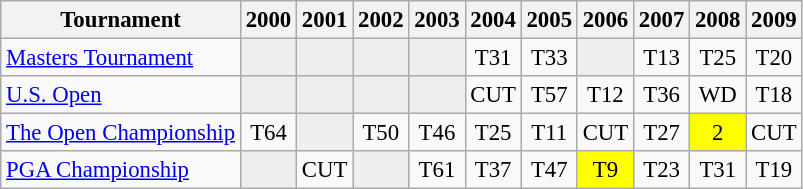<table class="wikitable" style="font-size:95%;text-align:center;">
<tr>
<th>Tournament</th>
<th>2000</th>
<th>2001</th>
<th>2002</th>
<th>2003</th>
<th>2004</th>
<th>2005</th>
<th>2006</th>
<th>2007</th>
<th>2008</th>
<th>2009</th>
</tr>
<tr>
<td align=left><a href='#'>Masters Tournament</a></td>
<td style="background:#eeeeee;"></td>
<td style="background:#eeeeee;"></td>
<td style="background:#eeeeee;"></td>
<td style="background:#eeeeee;"></td>
<td>T31</td>
<td>T33</td>
<td style="background:#eeeeee;"></td>
<td>T13</td>
<td>T25</td>
<td>T20</td>
</tr>
<tr>
<td align=left><a href='#'>U.S. Open</a></td>
<td style="background:#eeeeee;"></td>
<td style="background:#eeeeee;"></td>
<td style="background:#eeeeee;"></td>
<td style="background:#eeeeee;"></td>
<td>CUT</td>
<td>T57</td>
<td>T12</td>
<td>T36</td>
<td>WD</td>
<td>T18</td>
</tr>
<tr>
<td align=left><a href='#'>The Open Championship</a></td>
<td>T64</td>
<td style="background:#eeeeee;"></td>
<td>T50</td>
<td>T46</td>
<td>T25</td>
<td>T11</td>
<td>CUT</td>
<td>T27</td>
<td style="background:yellow;">2</td>
<td>CUT</td>
</tr>
<tr>
<td align=left><a href='#'>PGA Championship</a></td>
<td style="background:#eeeeee;"></td>
<td>CUT</td>
<td style="background:#eeeeee;"></td>
<td>T61</td>
<td>T37</td>
<td>T47</td>
<td style="background:yellow;">T9</td>
<td>T23</td>
<td>T31</td>
<td>T19</td>
</tr>
</table>
